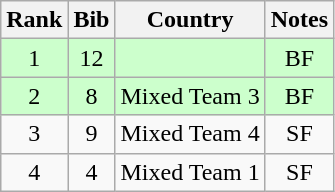<table class="wikitable" style="text-align:center;">
<tr>
<th>Rank</th>
<th>Bib</th>
<th>Country</th>
<th>Notes</th>
</tr>
<tr bgcolor=ccffcc>
<td>1</td>
<td>12</td>
<td align=left></td>
<td>BF</td>
</tr>
<tr bgcolor=ccffcc>
<td>2</td>
<td>8</td>
<td align=left>Mixed Team 3</td>
<td>BF</td>
</tr>
<tr>
<td>3</td>
<td>9</td>
<td align=left>Mixed Team 4</td>
<td>SF</td>
</tr>
<tr>
<td>4</td>
<td>4</td>
<td align=left>Mixed Team 1</td>
<td>SF</td>
</tr>
</table>
